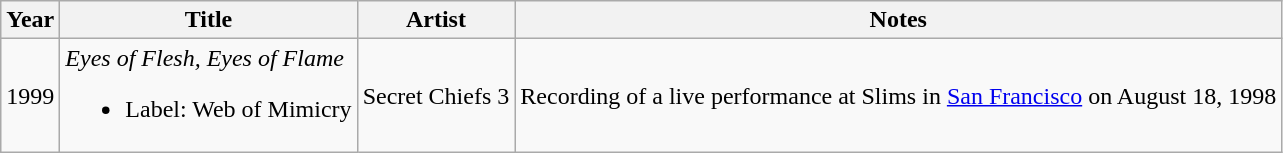<table class="wikitable" border="1">
<tr>
<th>Year</th>
<th>Title</th>
<th>Artist</th>
<th>Notes</th>
</tr>
<tr>
<td>1999</td>
<td><em>Eyes of Flesh, Eyes of Flame</em><br><ul><li>Label: Web of Mimicry</li></ul></td>
<td>Secret Chiefs 3</td>
<td>Recording of a live performance at Slims in <a href='#'>San Francisco</a> on August 18, 1998</td>
</tr>
</table>
